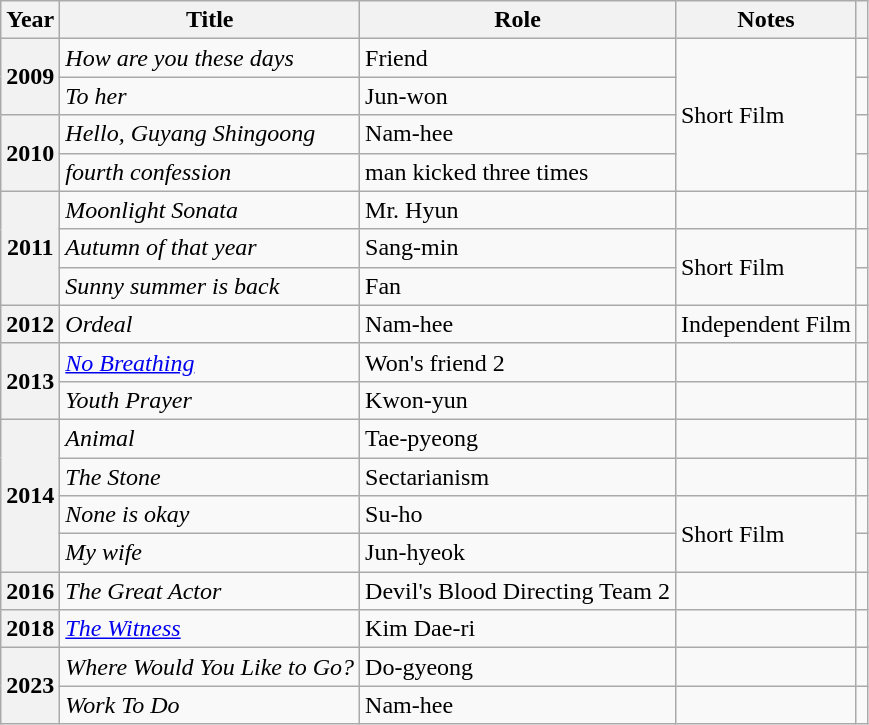<table class="wikitable sortable plainrowheaders">
<tr>
<th scope="col">Year</th>
<th scope="col">Title</th>
<th scope="col">Role</th>
<th scope="col">Notes</th>
<th scope="col" class="unsortable"></th>
</tr>
<tr>
<th scope="row"  rowspan=2>2009</th>
<td><em>How are you these days </em> </td>
<td>Friend</td>
<td rowspan=4>Short Film</td>
<td style="text-align:center"></td>
</tr>
<tr>
<td><em>To her </em> </td>
<td>Jun-won</td>
<td style="text-align:center"></td>
</tr>
<tr>
<th scope="row"  rowspan=2>2010</th>
<td><em>Hello, Guyang Shingoong</em> </td>
<td>Nam-hee</td>
<td style="text-align:center"></td>
</tr>
<tr>
<td><em>fourth confession</em> </td>
<td>man kicked three times</td>
<td style="text-align:center"></td>
</tr>
<tr>
<th scope="row" rowspan=3>2011</th>
<td><em>Moonlight Sonata</em></td>
<td>Mr. Hyun</td>
<td></td>
<td style="text-align:center"></td>
</tr>
<tr>
<td><em>Autumn of that year</em></td>
<td>Sang-min</td>
<td rowspan=2>Short Film</td>
<td></td>
</tr>
<tr>
<td><em>Sunny summer is back</em></td>
<td>Fan</td>
<td></td>
</tr>
<tr>
<th scope="row">2012</th>
<td><em>Ordeal</em></td>
<td>Nam-hee</td>
<td>Independent Film</td>
<td></td>
</tr>
<tr>
<th scope="row"  rowspan=2>2013</th>
<td><em><a href='#'>No Breathing</a></em></td>
<td>Won's friend 2</td>
<td></td>
<td style="text-align:center"></td>
</tr>
<tr>
<td><em>Youth Prayer</em></td>
<td>Kwon-yun</td>
<td></td>
<td style="text-align:center"></td>
</tr>
<tr>
<th scope="row"  rowspan=4>2014</th>
<td><em>Animal</em></td>
<td>Tae-pyeong</td>
<td></td>
<td style="text-align:center"></td>
</tr>
<tr>
<td><em>The Stone</em></td>
<td>Sectarianism</td>
<td></td>
<td></td>
</tr>
<tr>
<td><em>None is okay</em></td>
<td>Su-ho</td>
<td rowspan=2>Short Film</td>
<td style="text-align:center"></td>
</tr>
<tr>
<td><em>My wife</em></td>
<td>Jun-hyeok</td>
<td style="text-align:center"></td>
</tr>
<tr>
<th scope="row">2016</th>
<td><em>The Great Actor</em></td>
<td>Devil's Blood Directing Team 2</td>
<td></td>
<td></td>
</tr>
<tr>
<th scope="row">2018</th>
<td><em><a href='#'>The Witness</a></em></td>
<td>Kim Dae-ri</td>
<td></td>
<td></td>
</tr>
<tr>
<th scope="row" rowspan="2">2023</th>
<td><em>Where Would You Like to Go?</em></td>
<td>Do-gyeong</td>
<td></td>
<td style="text-align:center"></td>
</tr>
<tr>
<td><em>Work To Do</em></td>
<td>Nam-hee</td>
<td></td>
<td style="text-align:center"></td>
</tr>
</table>
